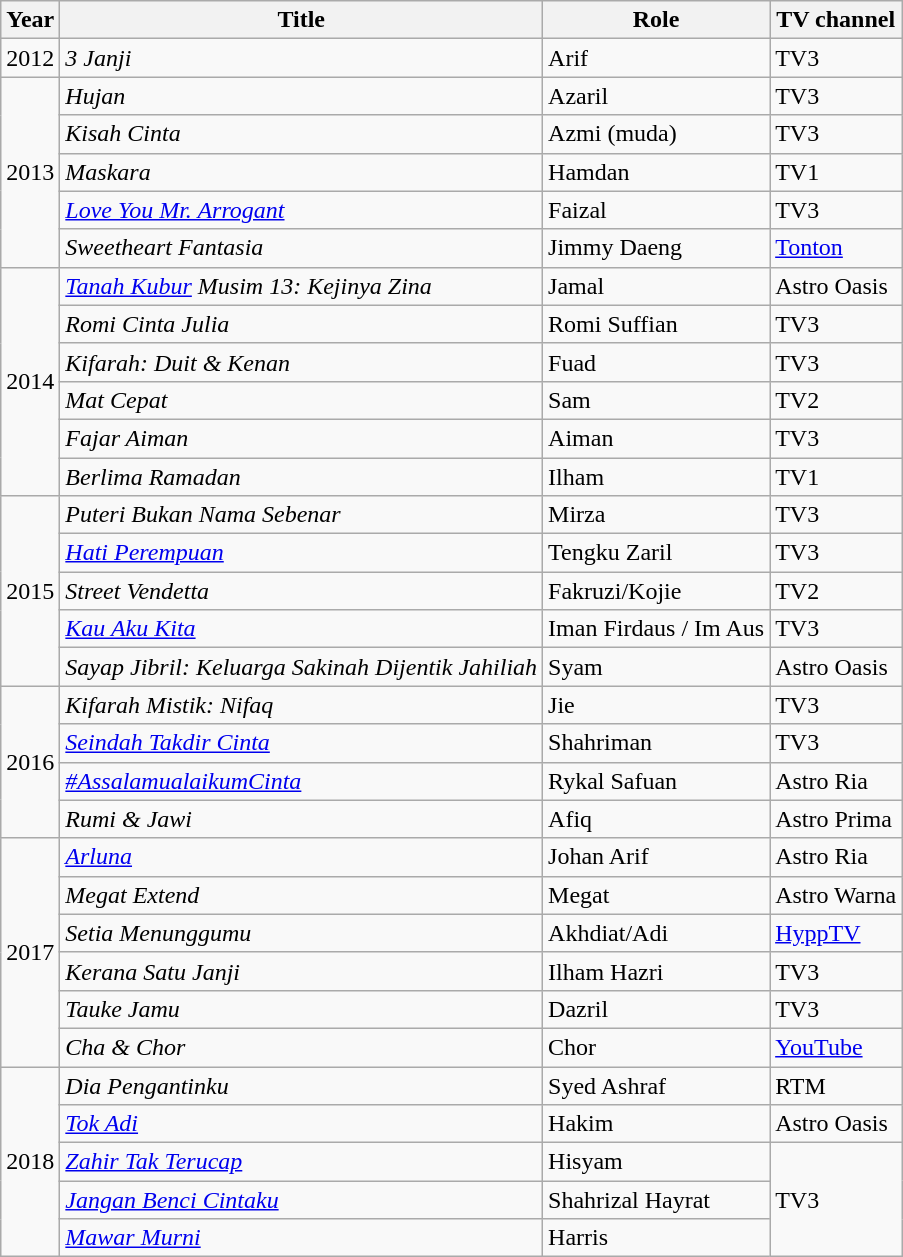<table class="wikitable sortable">
<tr>
<th>Year</th>
<th>Title</th>
<th>Role</th>
<th>TV channel</th>
</tr>
<tr>
<td>2012</td>
<td><em>3 Janji</em></td>
<td>Arif</td>
<td>TV3</td>
</tr>
<tr>
<td rowspan="5">2013</td>
<td><em>Hujan</em></td>
<td>Azaril</td>
<td>TV3</td>
</tr>
<tr>
<td><em>Kisah Cinta</em></td>
<td>Azmi (muda)</td>
<td>TV3</td>
</tr>
<tr>
<td><em>Maskara</em></td>
<td>Hamdan </td>
<td>TV1</td>
</tr>
<tr>
<td><em><a href='#'>Love You Mr. Arrogant</a></em></td>
<td>Faizal</td>
<td>TV3</td>
</tr>
<tr>
<td><em>Sweetheart Fantasia </em></td>
<td>Jimmy Daeng</td>
<td><a href='#'>Tonton</a></td>
</tr>
<tr>
<td rowspan="6">2014</td>
<td><em><a href='#'>Tanah Kubur</a> Musim 13: Kejinya Zina</em></td>
<td>Jamal</td>
<td>Astro Oasis</td>
</tr>
<tr>
<td><em>Romi Cinta Julia</em></td>
<td>Romi Suffian</td>
<td>TV3</td>
</tr>
<tr>
<td><em>Kifarah: Duit & Kenan</em></td>
<td>Fuad</td>
<td>TV3</td>
</tr>
<tr>
<td><em>Mat Cepat</em></td>
<td>Sam</td>
<td>TV2</td>
</tr>
<tr>
<td><em>Fajar Aiman</em></td>
<td>Aiman</td>
<td>TV3</td>
</tr>
<tr>
<td><em>Berlima Ramadan</em></td>
<td>Ilham</td>
<td>TV1</td>
</tr>
<tr>
<td rowspan="5">2015</td>
<td><em>Puteri Bukan Nama Sebenar</em></td>
<td>Mirza</td>
<td>TV3</td>
</tr>
<tr>
<td><em><a href='#'>Hati Perempuan</a></em></td>
<td>Tengku Zaril</td>
<td>TV3</td>
</tr>
<tr>
<td><em>Street Vendetta</em></td>
<td>Fakruzi/Kojie</td>
<td>TV2</td>
</tr>
<tr>
<td><em><a href='#'>Kau Aku Kita</a></em></td>
<td>Iman Firdaus / Im Aus</td>
<td>TV3</td>
</tr>
<tr>
<td><em>Sayap Jibril: Keluarga Sakinah Dijentik Jahiliah</em></td>
<td>Syam</td>
<td>Astro Oasis</td>
</tr>
<tr>
<td rowspan="4">2016</td>
<td><em>Kifarah Mistik: Nifaq</em></td>
<td>Jie</td>
<td>TV3</td>
</tr>
<tr>
<td><em><a href='#'>Seindah Takdir Cinta</a></em></td>
<td>Shahriman</td>
<td>TV3</td>
</tr>
<tr>
<td><em><a href='#'>#AssalamualaikumCinta</a></em></td>
<td>Rykal Safuan</td>
<td>Astro Ria</td>
</tr>
<tr>
<td><em>Rumi & Jawi</em></td>
<td>Afiq</td>
<td>Astro Prima</td>
</tr>
<tr>
<td rowspan="6">2017</td>
<td><em><a href='#'>Arluna</a></em></td>
<td>Johan Arif</td>
<td>Astro Ria</td>
</tr>
<tr>
<td><em>Megat Extend</em></td>
<td>Megat</td>
<td>Astro Warna</td>
</tr>
<tr>
<td><em>Setia Menunggumu</em></td>
<td>Akhdiat/Adi</td>
<td><a href='#'>HyppTV</a></td>
</tr>
<tr>
<td><em>Kerana Satu Janji</em></td>
<td>Ilham Hazri</td>
<td>TV3</td>
</tr>
<tr>
<td><em>Tauke Jamu</em></td>
<td>Dazril</td>
<td>TV3</td>
</tr>
<tr>
<td><em>Cha & Chor</em></td>
<td>Chor</td>
<td><a href='#'>YouTube</a></td>
</tr>
<tr>
<td rowspan="5">2018</td>
<td><em>Dia Pengantinku</em></td>
<td>Syed Ashraf</td>
<td>RTM</td>
</tr>
<tr>
<td><em><a href='#'>Tok Adi</a></em></td>
<td>Hakim</td>
<td>Astro Oasis</td>
</tr>
<tr>
<td><em><a href='#'>Zahir Tak Terucap</a></em></td>
<td>Hisyam</td>
<td rowspan="3">TV3</td>
</tr>
<tr>
<td><em><a href='#'>Jangan Benci Cintaku</a></em></td>
<td>Shahrizal Hayrat</td>
</tr>
<tr>
<td><em><a href='#'>Mawar Murni</a></em></td>
<td>Harris</td>
</tr>
</table>
